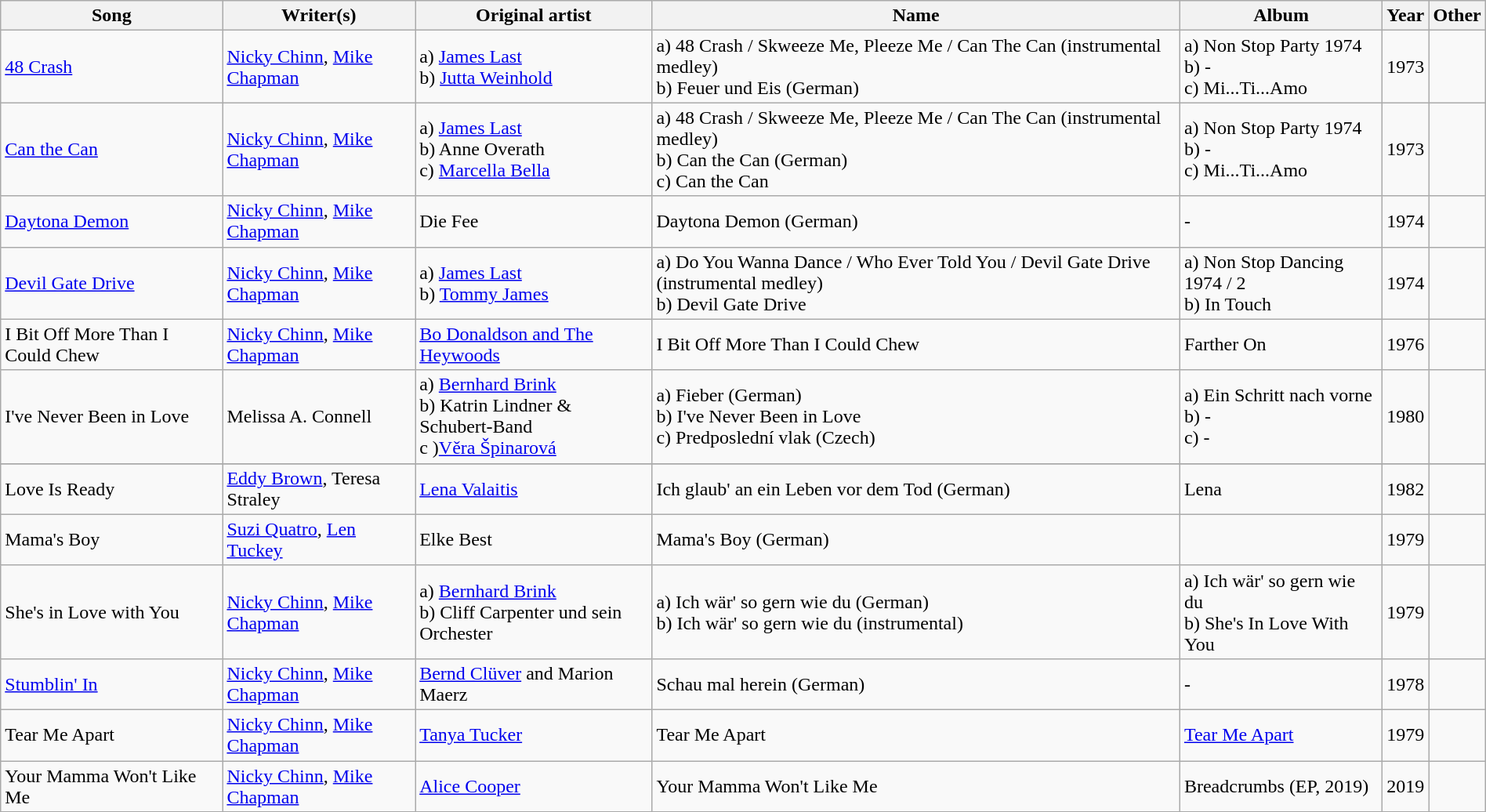<table class="wikitable sortable" style="margin:0.5em auto; clear: both; text-align: left; width:100%">
<tr>
<th>Song</th>
<th>Writer(s)</th>
<th>Original artist</th>
<th>Name</th>
<th>Album</th>
<th>Year</th>
<th>Other</th>
</tr>
<tr>
<td><a href='#'>48 Crash</a></td>
<td><a href='#'>Nicky Chinn</a>, <a href='#'>Mike Chapman</a></td>
<td>a) <a href='#'>James Last</a><br>b) <a href='#'>Jutta Weinhold</a></td>
<td>a) 48 Crash / Skweeze Me, Pleeze Me / Can The Can (instrumental medley) <br>b) Feuer und Eis (German)</td>
<td>a) Non Stop Party 1974  <br>b) - <br> c) Mi...Ti...Amo</td>
<td>1973</td>
<td></td>
</tr>
<tr>
<td><a href='#'>Can the Can</a></td>
<td><a href='#'>Nicky Chinn</a>, <a href='#'>Mike Chapman</a></td>
<td>a) <a href='#'>James Last</a><br>b) Anne Overath <br> c) <a href='#'>Marcella Bella</a></td>
<td>a) 48 Crash / Skweeze Me, Pleeze Me / Can The Can (instrumental medley) <br>b) Can the Can (German)<br>c) Can the Can</td>
<td>a) Non Stop Party 1974 <br> b) - <br> c) Mi...Ti...Amo</td>
<td>1973</td>
<td></td>
</tr>
<tr>
<td><a href='#'>Daytona Demon</a></td>
<td><a href='#'>Nicky Chinn</a>, <a href='#'>Mike Chapman</a></td>
<td>Die Fee</td>
<td>Daytona Demon (German)</td>
<td>-</td>
<td>1974</td>
<td></td>
</tr>
<tr>
<td><a href='#'>Devil Gate Drive</a></td>
<td><a href='#'>Nicky Chinn</a>, <a href='#'>Mike Chapman</a></td>
<td>a) <a href='#'>James Last</a><br>b) <a href='#'>Tommy James</a></td>
<td>a) Do You Wanna Dance / Who Ever Told You / Devil Gate Drive (instrumental medley)<br>b) Devil Gate Drive</td>
<td>a) Non Stop Dancing 1974 / 2 <br>b) In Touch</td>
<td>1974</td>
<td></td>
</tr>
<tr>
<td>I Bit Off More Than I Could Chew</td>
<td><a href='#'>Nicky Chinn</a>, <a href='#'>Mike Chapman</a></td>
<td><a href='#'>Bo Donaldson and The Heywoods</a></td>
<td>I Bit Off More Than I Could Chew</td>
<td>Farther On</td>
<td>1976</td>
<td></td>
</tr>
<tr>
<td>I've Never Been in Love</td>
<td>Melissa A. Connell</td>
<td>a) <a href='#'>Bernhard Brink</a> <br>b) Katrin Lindner & Schubert-Band <br>c )<a href='#'>Věra Špinarová</a></td>
<td>a) Fieber (German) <br>b) I've Never Been in Love <br> c) Predposlední vlak (Czech)</td>
<td>a) Ein Schritt nach vorne <br>b) - <br> c) -</td>
<td>1980</td>
<td></td>
</tr>
<tr>
</tr>
<tr>
<td>Love Is Ready</td>
<td><a href='#'>Eddy Brown</a>, Teresa Straley</td>
<td><a href='#'>Lena Valaitis</a></td>
<td>Ich glaub' an ein Leben vor dem Tod (German)</td>
<td>Lena</td>
<td>1982</td>
<td></td>
</tr>
<tr>
<td>Mama's Boy</td>
<td><a href='#'>Suzi Quatro</a>, <a href='#'>Len Tuckey</a></td>
<td>Elke Best</td>
<td>Mama's Boy (German)</td>
<td></td>
<td>1979</td>
<td></td>
</tr>
<tr>
<td>She's in Love with You</td>
<td><a href='#'>Nicky Chinn</a>, <a href='#'>Mike Chapman</a></td>
<td>a) <a href='#'>Bernhard Brink</a><br>b) Cliff Carpenter und sein Orchester</td>
<td>a) Ich wär' so gern wie du (German)<br>b) Ich wär' so gern wie du (instrumental)</td>
<td>a) Ich wär' so gern wie du<br>b) She's In Love With You</td>
<td>1979</td>
<td></td>
</tr>
<tr>
<td><a href='#'>Stumblin' In</a></td>
<td><a href='#'>Nicky Chinn</a>, <a href='#'>Mike Chapman</a></td>
<td><a href='#'>Bernd Clüver</a> and Marion Maerz</td>
<td>Schau mal herein (German)</td>
<td>-</td>
<td>1978</td>
<td></td>
</tr>
<tr>
<td>Tear Me Apart</td>
<td><a href='#'>Nicky Chinn</a>, <a href='#'>Mike Chapman</a></td>
<td><a href='#'>Tanya Tucker</a></td>
<td>Tear Me Apart</td>
<td><a href='#'>Tear Me Apart</a></td>
<td>1979</td>
<td></td>
</tr>
<tr>
<td>Your Mamma Won't Like Me</td>
<td><a href='#'>Nicky Chinn</a>, <a href='#'>Mike Chapman</a></td>
<td><a href='#'>Alice Cooper</a></td>
<td>Your Mamma Won't Like Me</td>
<td>Breadcrumbs (EP, 2019)</td>
<td>2019</td>
<td></td>
</tr>
<tr>
</tr>
</table>
